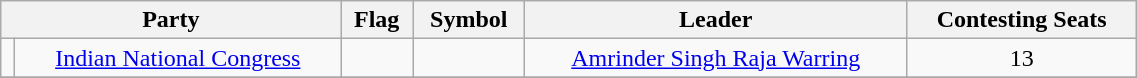<table class="wikitable" width="60%" style="text-align:center">
<tr>
<th colspan="2">Party</th>
<th>Flag</th>
<th>Symbol</th>
<th>Leader</th>
<th>Contesting Seats</th>
</tr>
<tr>
<td></td>
<td><a href='#'>Indian National Congress</a></td>
<td></td>
<td></td>
<td><a href='#'>Amrinder Singh Raja Warring</a></td>
<td>13</td>
</tr>
<tr>
</tr>
</table>
